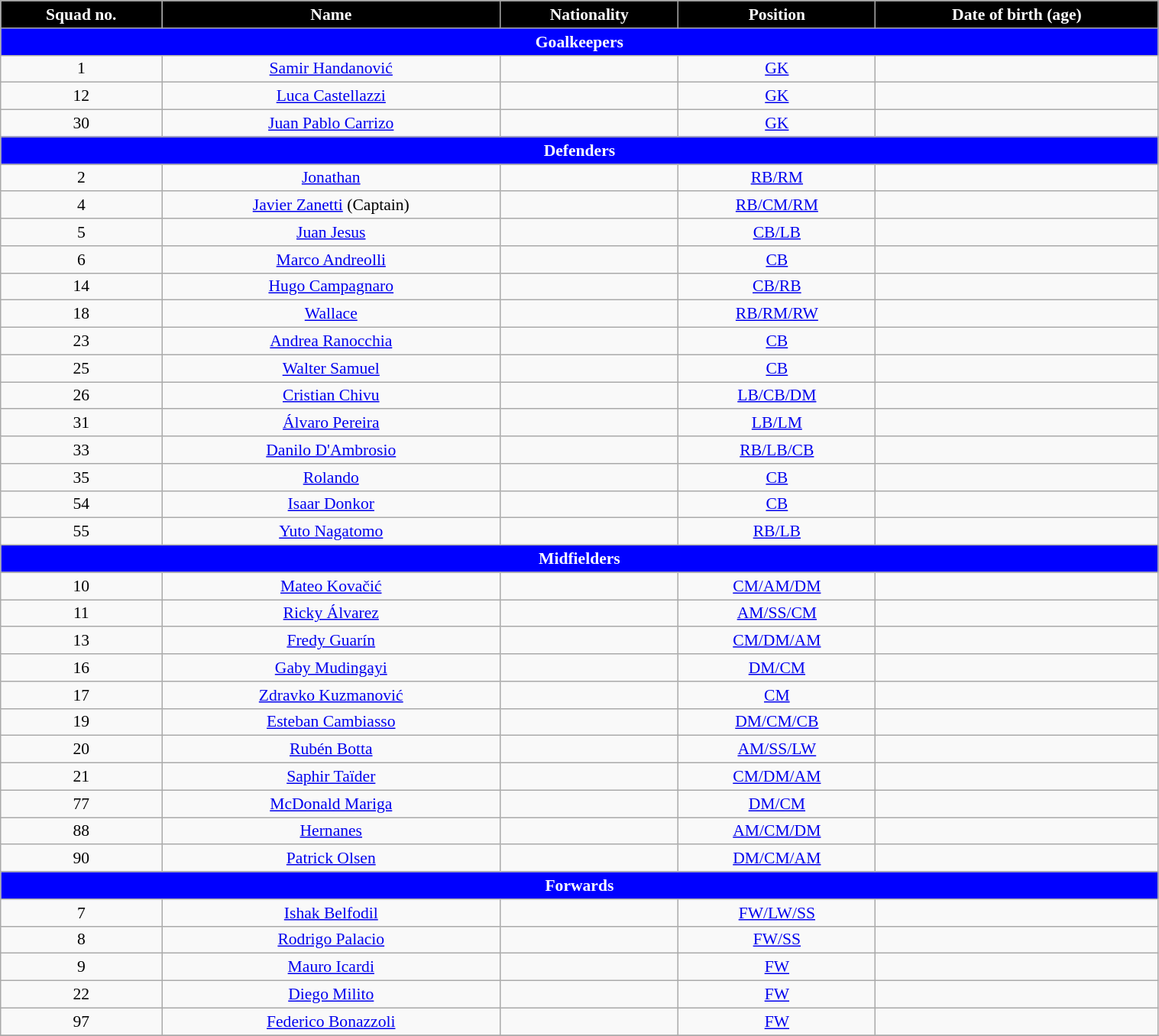<table class="wikitable" style="text-align:center; font-size:90%; width:80%">
<tr>
<th style="background:#000000; color:white; text-align:center">Squad no.</th>
<th style="background:#000000; color:white; text-align:center">Name</th>
<th style="background:#000000; color:white; text-align:center">Nationality</th>
<th style="background:#000000; color:white; text-align:center">Position</th>
<th style="background:#000000; color:white; text-align:center">Date of birth (age)</th>
</tr>
<tr>
<th colspan="6" style="background:#0000FF; color:white; text-align:center">Goalkeepers</th>
</tr>
<tr>
<td>1</td>
<td><a href='#'>Samir Handanović</a></td>
<td></td>
<td><a href='#'>GK</a></td>
<td></td>
</tr>
<tr>
<td>12</td>
<td><a href='#'>Luca Castellazzi</a></td>
<td></td>
<td><a href='#'>GK</a></td>
<td></td>
</tr>
<tr>
<td>30</td>
<td><a href='#'>Juan Pablo Carrizo</a></td>
<td></td>
<td><a href='#'>GK</a></td>
<td></td>
</tr>
<tr>
<th colspan="6" style="background:#0000FF; color:white; text-align:center">Defenders</th>
</tr>
<tr>
<td>2</td>
<td><a href='#'>Jonathan</a></td>
<td></td>
<td><a href='#'>RB/RM</a></td>
<td></td>
</tr>
<tr>
<td>4</td>
<td><a href='#'>Javier Zanetti</a> (Captain)</td>
<td></td>
<td><a href='#'>RB/CM/RM</a></td>
<td></td>
</tr>
<tr>
<td>5</td>
<td><a href='#'>Juan Jesus</a></td>
<td></td>
<td><a href='#'>CB/LB</a></td>
<td></td>
</tr>
<tr>
<td>6</td>
<td><a href='#'>Marco Andreolli</a></td>
<td></td>
<td><a href='#'>CB</a></td>
<td></td>
</tr>
<tr>
<td>14</td>
<td><a href='#'>Hugo Campagnaro</a></td>
<td></td>
<td><a href='#'>CB/RB</a></td>
<td></td>
</tr>
<tr>
<td>18</td>
<td><a href='#'>Wallace</a></td>
<td></td>
<td><a href='#'>RB/RM/RW</a></td>
<td></td>
</tr>
<tr>
<td>23</td>
<td><a href='#'>Andrea Ranocchia</a></td>
<td></td>
<td><a href='#'>CB</a></td>
<td></td>
</tr>
<tr>
<td>25</td>
<td><a href='#'>Walter Samuel</a></td>
<td></td>
<td><a href='#'>CB</a></td>
<td></td>
</tr>
<tr>
<td>26</td>
<td><a href='#'>Cristian Chivu</a></td>
<td></td>
<td><a href='#'>LB/CB/DM</a></td>
<td></td>
</tr>
<tr>
<td>31</td>
<td><a href='#'>Álvaro Pereira</a></td>
<td></td>
<td><a href='#'>LB/LM</a></td>
<td></td>
</tr>
<tr>
<td>33</td>
<td><a href='#'>Danilo D'Ambrosio</a></td>
<td></td>
<td><a href='#'>RB/LB/CB</a></td>
<td></td>
</tr>
<tr>
<td>35</td>
<td><a href='#'>Rolando</a></td>
<td></td>
<td><a href='#'>CB</a></td>
<td></td>
</tr>
<tr>
<td>54</td>
<td><a href='#'>Isaar Donkor</a></td>
<td></td>
<td><a href='#'>CB</a></td>
<td></td>
</tr>
<tr>
<td>55</td>
<td><a href='#'>Yuto Nagatomo</a></td>
<td></td>
<td><a href='#'>RB/LB</a></td>
<td></td>
</tr>
<tr>
<th colspan="6" style="background:#0000FF; color:white; text-align:center">Midfielders</th>
</tr>
<tr>
<td>10</td>
<td><a href='#'>Mateo Kovačić</a></td>
<td></td>
<td><a href='#'>CM/AM/DM</a></td>
<td></td>
</tr>
<tr>
<td>11</td>
<td><a href='#'>Ricky Álvarez</a></td>
<td></td>
<td><a href='#'>AM/SS/CM</a></td>
<td></td>
</tr>
<tr>
<td>13</td>
<td><a href='#'>Fredy Guarín</a></td>
<td></td>
<td><a href='#'>CM/DM/AM</a></td>
<td></td>
</tr>
<tr>
<td>16</td>
<td><a href='#'>Gaby Mudingayi</a></td>
<td></td>
<td><a href='#'>DM/CM</a></td>
<td></td>
</tr>
<tr>
<td>17</td>
<td><a href='#'>Zdravko Kuzmanović</a></td>
<td></td>
<td><a href='#'>CM</a></td>
<td></td>
</tr>
<tr>
<td>19</td>
<td><a href='#'>Esteban Cambiasso</a></td>
<td></td>
<td><a href='#'>DM/CM/CB</a></td>
<td></td>
</tr>
<tr>
<td>20</td>
<td><a href='#'>Rubén Botta</a></td>
<td></td>
<td><a href='#'>AM/SS/LW</a></td>
<td></td>
</tr>
<tr>
<td>21</td>
<td><a href='#'>Saphir Taïder</a></td>
<td></td>
<td><a href='#'>CM/DM/AM</a></td>
<td></td>
</tr>
<tr>
<td>77</td>
<td><a href='#'>McDonald Mariga</a></td>
<td></td>
<td><a href='#'>DM/CM</a></td>
<td></td>
</tr>
<tr>
<td>88</td>
<td><a href='#'>Hernanes</a></td>
<td></td>
<td><a href='#'>AM/CM/DM</a></td>
<td></td>
</tr>
<tr>
<td>90</td>
<td><a href='#'>Patrick Olsen</a></td>
<td></td>
<td><a href='#'>DM/CM/AM</a></td>
<td></td>
</tr>
<tr>
<th colspan="6" style="background:#0000FF; color:white; text-align:center">Forwards</th>
</tr>
<tr>
<td>7</td>
<td><a href='#'>Ishak Belfodil</a></td>
<td></td>
<td><a href='#'>FW/LW/SS</a></td>
<td></td>
</tr>
<tr>
<td>8</td>
<td><a href='#'>Rodrigo Palacio</a></td>
<td></td>
<td><a href='#'>FW/SS</a></td>
<td></td>
</tr>
<tr>
<td>9</td>
<td><a href='#'>Mauro Icardi</a></td>
<td></td>
<td><a href='#'>FW</a></td>
<td></td>
</tr>
<tr>
<td>22</td>
<td><a href='#'>Diego Milito</a></td>
<td></td>
<td><a href='#'>FW</a></td>
<td></td>
</tr>
<tr>
<td>97</td>
<td><a href='#'>Federico Bonazzoli</a></td>
<td></td>
<td><a href='#'>FW</a></td>
<td></td>
</tr>
<tr>
</tr>
</table>
